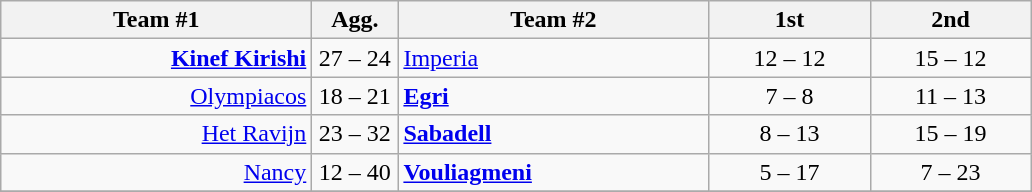<table class=wikitable style="text-align:center">
<tr>
<th width=200>Team #1</th>
<th width=50>Agg.</th>
<th width=200>Team #2</th>
<th width=100>1st</th>
<th width=100>2nd</th>
</tr>
<tr>
<td align=right><strong><a href='#'>Kinef Kirishi</a></strong> </td>
<td>27 – 24</td>
<td align=left> <a href='#'>Imperia</a></td>
<td align=center>12 – 12</td>
<td>15 – 12</td>
</tr>
<tr>
<td align=right><a href='#'>Olympiacos</a> </td>
<td>18 – 21</td>
<td align=left> <strong><a href='#'>Egri</a></strong></td>
<td align=center>7 – 8</td>
<td>11 – 13</td>
</tr>
<tr>
<td align=right><a href='#'>Het Ravijn</a> </td>
<td>23 – 32</td>
<td align=left> <strong><a href='#'>Sabadell</a></strong></td>
<td align=center>8 – 13</td>
<td align=center>15 – 19</td>
</tr>
<tr>
<td align=right><a href='#'>Nancy</a> </td>
<td>12 – 40</td>
<td align=left> <strong><a href='#'>Vouliagmeni</a></strong></td>
<td align=center>5 – 17</td>
<td>7 – 23</td>
</tr>
<tr>
</tr>
</table>
